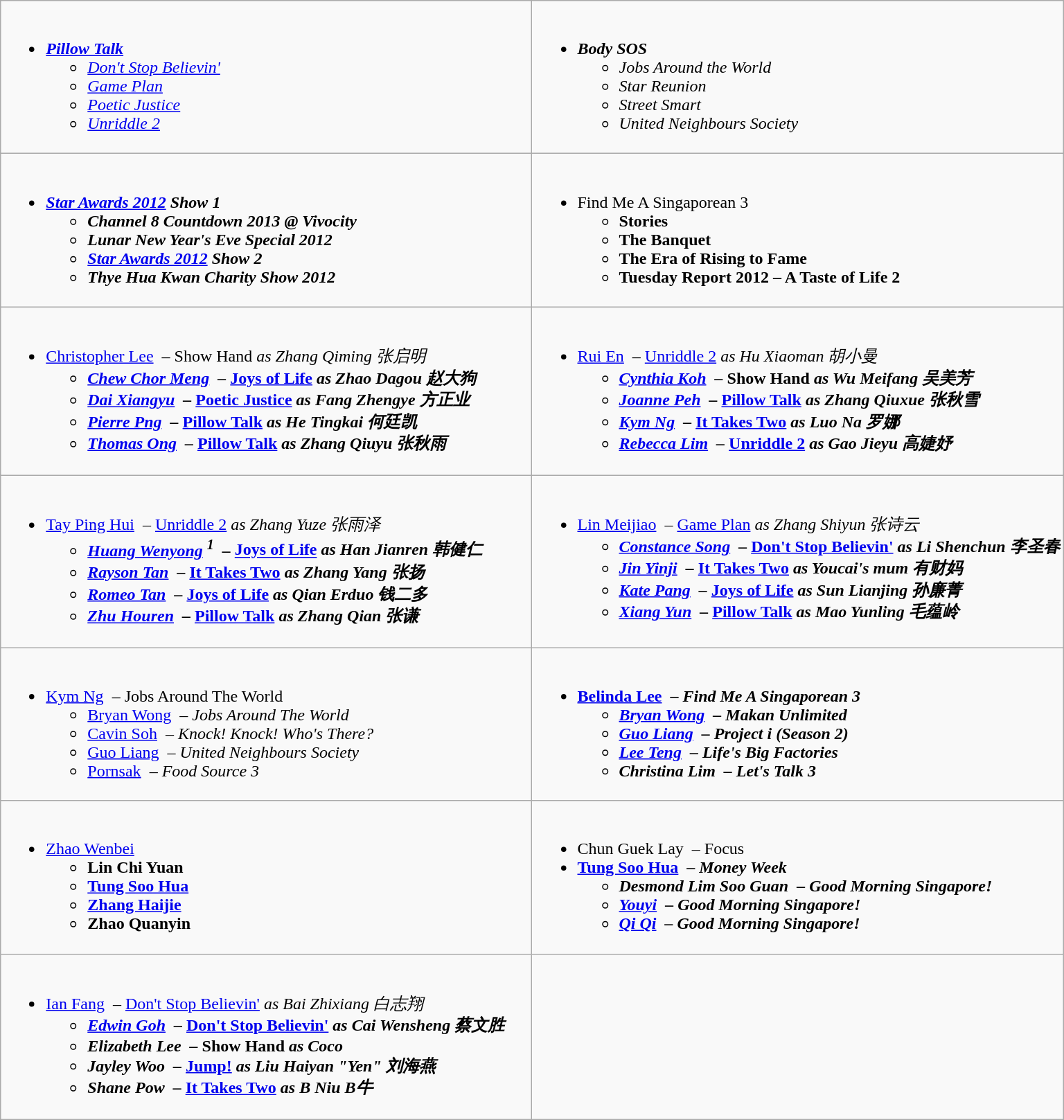<table class=wikitable>
<tr>
<td valign="top" width="50%"><br><div></div><ul><li><strong><em><a href='#'>Pillow Talk</a></em></strong><ul><li><em><a href='#'>Don't Stop Believin'</a></em></li><li><em><a href='#'>Game Plan</a></em></li><li><em><a href='#'>Poetic Justice</a></em></li><li><em><a href='#'>Unriddle 2</a></em></li></ul></li></ul></td>
<td valign="top" width="50%"><br><div></div><ul><li><strong><em>Body SOS</em></strong><ul><li><em>Jobs Around the World</em></li><li><em>Star Reunion</em></li><li><em>Street Smart</em></li><li><em>United Neighbours Society</em></li></ul></li></ul></td>
</tr>
<tr>
<td valign="top" width="50%"><br><div></div><ul><li><strong><em><a href='#'>Star Awards 2012</a><em> Show 1<strong><ul><li></em>Channel 8 Countdown 2013 @ Vivocity<em></li><li></em>Lunar New Year's Eve Special 2012<em></li><li></em><a href='#'>Star Awards 2012</a><em> Show 2</li><li></em>Thye Hua Kwan Charity Show 2012<em></li></ul></li></ul></td>
<td valign="top" width="50%"><br><div></div><ul><li></em></strong>Find Me A Singaporean 3<strong><em><ul><li></em>Stories<em></li><li></em>The Banquet<em></li><li></em>The Era of Rising to Fame<em></li><li></em>Tuesday Report 2012 – A Taste of Life 2<em></li></ul></li></ul></td>
</tr>
<tr>
<td valign="top" width="50%"><br><div></div><ul><li></strong><a href='#'>Christopher Lee</a>   – </em>Show Hand<em>  as Zhang Qiming 张启明<strong><ul><li><a href='#'>Chew Chor Meng</a>   – </em><a href='#'>Joys of Life</a><em>  as Zhao Dagou 赵大狗</li><li><a href='#'>Dai Xiangyu</a>   – </em><a href='#'>Poetic Justice</a><em>  as Fang Zhengye 方正业</li><li><a href='#'>Pierre Png</a>   – </em><a href='#'>Pillow Talk</a><em>  as He Tingkai 何廷凯</li><li><a href='#'>Thomas Ong</a>   – </em><a href='#'>Pillow Talk</a><em> as Zhang Qiuyu 张秋雨</li></ul></li></ul></td>
<td valign="top" width="50%"><br><div></div><ul><li></strong><a href='#'>Rui En</a>   – </em><a href='#'>Unriddle 2</a><em> as Hu Xiaoman 胡小曼<strong><ul><li><a href='#'>Cynthia Koh</a>   – </em>Show Hand<em>  as Wu Meifang 吴美芳</li><li><a href='#'>Joanne Peh</a>  – </em><a href='#'>Pillow Talk</a><em> as Zhang Qiuxue 张秋雪</li><li><a href='#'>Kym Ng</a>   – </em><a href='#'>It Takes Two</a><em>  as Luo Na 罗娜</li><li><a href='#'>Rebecca Lim</a>   – </em><a href='#'>Unriddle 2</a><em> as Gao Jieyu 高婕妤</li></ul></li></ul></td>
</tr>
<tr>
<td valign="top" width="50%"><br><div></div><ul><li></strong><a href='#'>Tay Ping Hui</a>  – </em><a href='#'>Unriddle 2</a><em>  as Zhang Yuze 张雨泽<strong><ul><li><a href='#'>Huang Wenyong</a>  <sup>1</sup>  – </em><a href='#'>Joys of Life</a><em>  as Han Jianren 韩健仁</li><li><a href='#'>Rayson Tan</a>  – </em><a href='#'>It Takes Two</a><em>  as Zhang Yang 张扬</li><li><a href='#'>Romeo Tan</a>   – </em><a href='#'>Joys of Life</a><em>  as Qian Erduo 钱二多</li><li><a href='#'>Zhu Houren</a>   – </em><a href='#'>Pillow Talk</a><em>  as Zhang Qian 张谦</li></ul></li></ul></td>
<td valign="top" width="50%"><br><div></div><ul><li></strong><a href='#'>Lin Meijiao</a>   – </em><a href='#'>Game Plan</a><em>  as Zhang Shiyun 张诗云<strong><ul><li><a href='#'>Constance Song</a>   – </em><a href='#'>Don't Stop Believin'</a><em>  as Li Shenchun 李圣春</li><li><a href='#'>Jin Yinji</a>   – </em><a href='#'>It Takes Two</a><em>  as Youcai's mum 有财妈</li><li><a href='#'>Kate Pang</a>   – </em><a href='#'>Joys of Life</a><em>  as Sun Lianjing 孙廉菁</li><li><a href='#'>Xiang Yun</a>   – </em><a href='#'>Pillow Talk</a><em>  as Mao Yunling 毛蕴岭</li></ul></li></ul></td>
</tr>
<tr>
<td valign="top" width="50%"><br><div></div><ul><li></strong><a href='#'>Kym Ng</a>   – </em>Jobs Around The World</em></strong><ul><li><a href='#'>Bryan Wong</a>   – <em>Jobs Around The World</em></li><li><a href='#'>Cavin Soh</a>   – <em>Knock! Knock! Who's There?</em></li><li><a href='#'>Guo Liang</a>   – <em>United Neighbours Society</em></li><li><a href='#'>Pornsak</a>  – <em>Food Source 3</em></li></ul></li></ul></td>
<td valign="top" width="50%"><br><div></div><ul><li><strong><a href='#'>Belinda Lee</a>  – <em>Find Me A Singaporean 3<strong><em><ul><li><a href='#'>Bryan Wong</a>   – </em>Makan Unlimited<em></li><li><a href='#'>Guo Liang</a>   – </em>Project i<em> (Season 2)</li><li><a href='#'>Lee Teng</a>   – </em>Life's Big Factories<em></li><li>Christina Lim   – </em>Let's Talk 3<em></li></ul></li></ul></td>
</tr>
<tr>
<td valign="top" width="50%"><br><div></div><ul><li></strong><a href='#'>Zhao Wenbei</a> <strong><ul><li>Lin Chi Yuan</li><li><a href='#'>Tung Soo Hua</a></li><li><a href='#'>Zhang Haijie</a></li><li>Zhao Quanyin</li></ul></li></ul></td>
<td valign="top" width="50%"><br><div></div><ul><li></strong>Chun Guek Lay   – </em>Focus</em></strong></li><li><strong><a href='#'>Tung Soo Hua</a>   – <em>Money Week<strong><em><ul><li>Desmond Lim Soo Guan   – </em>Good Morning Singapore!<em></li><li><a href='#'>Youyi</a>   – </em>Good Morning Singapore!<em></li><li><a href='#'>Qi Qi</a>   – </em>Good Morning Singapore!<em></li></ul></li></ul></td>
</tr>
<tr>
<td valign="top" width="50%"><br><div></div><ul><li></strong><a href='#'>Ian Fang</a>  – </em><a href='#'>Don't Stop Believin'</a><em> as Bai Zhixiang 白志翔<strong><ul><li><a href='#'>Edwin Goh</a>   – </em><a href='#'>Don't Stop Believin'</a><em>  as Cai Wensheng 蔡文胜</li><li>Elizabeth Lee   – </em>Show Hand<em>  as Coco</li><li>Jayley Woo   – </em><a href='#'>Jump!</a><em>  as Liu Haiyan "Yen" 刘海燕</li><li>Shane Pow   – </em><a href='#'>It Takes Two</a><em>  as B Niu B牛</li></ul></li></ul></td>
</tr>
</table>
